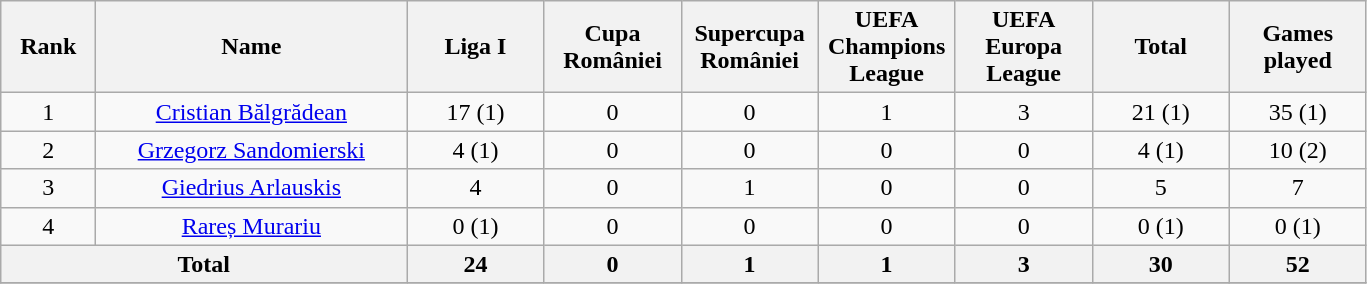<table class="wikitable" style="text-align:center;">
<tr>
<th style="width:56px;">Rank</th>
<th style="width:200px;">Name</th>
<th style="width:84px;">Liga I</th>
<th style="width:84px;">Cupa României</th>
<th style="width:84px;">Supercupa României</th>
<th style="width:84px;">UEFA Champions League</th>
<th style="width:84px;">UEFA Europa League</th>
<th style="width:84px;">Total</th>
<th style="width:84px;">Games played</th>
</tr>
<tr>
<td>1</td>
<td> <a href='#'>Cristian Bălgrădean</a></td>
<td>17 (1)</td>
<td>0</td>
<td>0</td>
<td>1</td>
<td>3</td>
<td>21 (1)</td>
<td>35 (1)</td>
</tr>
<tr>
<td>2</td>
<td> <a href='#'>Grzegorz Sandomierski</a></td>
<td>4 (1)</td>
<td>0</td>
<td>0</td>
<td>0</td>
<td>0</td>
<td>4 (1)</td>
<td>10 (2)</td>
</tr>
<tr>
<td>3</td>
<td> <a href='#'>Giedrius Arlauskis</a></td>
<td>4</td>
<td>0</td>
<td>1</td>
<td>0</td>
<td>0</td>
<td>5</td>
<td>7</td>
</tr>
<tr>
<td>4</td>
<td> <a href='#'>Rareș Murariu</a></td>
<td>0 (1)</td>
<td>0</td>
<td>0</td>
<td>0</td>
<td>0</td>
<td>0 (1)</td>
<td>0 (1)</td>
</tr>
<tr>
<th colspan="2">Total</th>
<th>24</th>
<th>0</th>
<th>1</th>
<th>1</th>
<th>3</th>
<th>30</th>
<th>52</th>
</tr>
<tr>
</tr>
</table>
